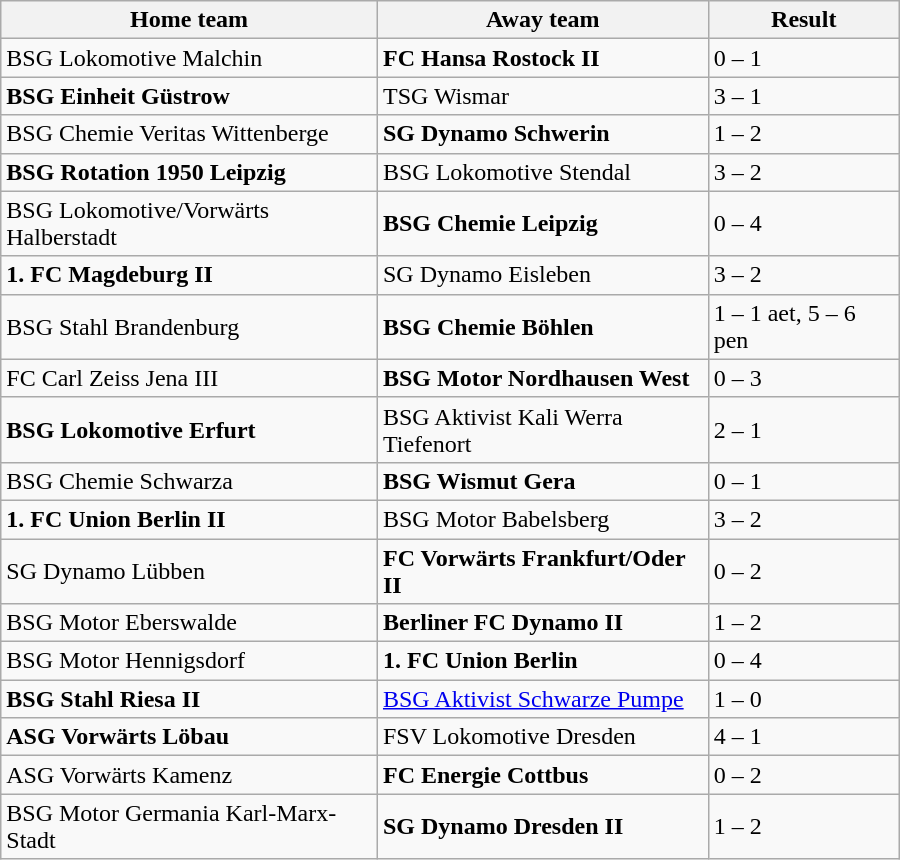<table class="wikitable" style="width:600px">
<tr>
<th>Home team</th>
<th>Away team</th>
<th style="width:120px;">Result</th>
</tr>
<tr>
<td>BSG Lokomotive Malchin</td>
<td><strong>FC Hansa Rostock II</strong></td>
<td>0 – 1</td>
</tr>
<tr>
<td><strong>BSG Einheit Güstrow</strong></td>
<td>TSG Wismar</td>
<td>3 – 1</td>
</tr>
<tr>
<td>BSG Chemie Veritas Wittenberge</td>
<td><strong>SG Dynamo Schwerin</strong></td>
<td>1 – 2</td>
</tr>
<tr>
<td><strong>BSG Rotation 1950 Leipzig</strong></td>
<td>BSG Lokomotive Stendal</td>
<td>3 – 2</td>
</tr>
<tr>
<td>BSG Lokomotive/Vorwärts Halberstadt</td>
<td><strong>BSG Chemie Leipzig</strong></td>
<td>0 – 4</td>
</tr>
<tr>
<td><strong>1. FC Magdeburg II</strong></td>
<td>SG Dynamo Eisleben</td>
<td>3 – 2</td>
</tr>
<tr>
<td>BSG Stahl Brandenburg</td>
<td><strong>BSG Chemie Böhlen</strong></td>
<td>1 – 1 aet, 5 – 6 pen</td>
</tr>
<tr>
<td>FC Carl Zeiss Jena III</td>
<td><strong>BSG Motor Nordhausen West</strong></td>
<td>0 – 3</td>
</tr>
<tr>
<td><strong>BSG Lokomotive Erfurt</strong></td>
<td>BSG Aktivist Kali Werra Tiefenort</td>
<td>2 – 1</td>
</tr>
<tr>
<td>BSG Chemie Schwarza</td>
<td><strong>BSG Wismut Gera</strong></td>
<td>0 – 1</td>
</tr>
<tr>
<td><strong>1. FC Union Berlin II</strong></td>
<td>BSG Motor Babelsberg</td>
<td>3 – 2</td>
</tr>
<tr>
<td>SG Dynamo Lübben</td>
<td><strong>FC Vorwärts Frankfurt/Oder II</strong></td>
<td>0 – 2</td>
</tr>
<tr>
<td>BSG Motor Eberswalde</td>
<td><strong>Berliner FC Dynamo II</strong></td>
<td>1 – 2</td>
</tr>
<tr>
<td>BSG Motor Hennigsdorf</td>
<td><strong>1. FC Union Berlin</strong></td>
<td>0 – 4</td>
</tr>
<tr>
<td><strong>BSG Stahl Riesa II</strong></td>
<td><a href='#'>BSG Aktivist Schwarze Pumpe</a></td>
<td>1 – 0</td>
</tr>
<tr>
<td><strong>ASG Vorwärts Löbau</strong></td>
<td>FSV Lokomotive Dresden</td>
<td>4 – 1</td>
</tr>
<tr>
<td>ASG Vorwärts Kamenz</td>
<td><strong>FC Energie Cottbus</strong></td>
<td>0 – 2</td>
</tr>
<tr>
<td>BSG Motor Germania Karl-Marx-Stadt</td>
<td><strong>SG Dynamo Dresden II</strong></td>
<td>1 – 2</td>
</tr>
</table>
